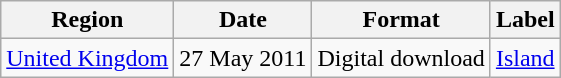<table class=wikitable>
<tr>
<th>Region</th>
<th>Date</th>
<th>Format</th>
<th>Label</th>
</tr>
<tr>
<td><a href='#'>United Kingdom</a></td>
<td>27 May 2011</td>
<td>Digital download</td>
<td><a href='#'>Island</a></td>
</tr>
</table>
